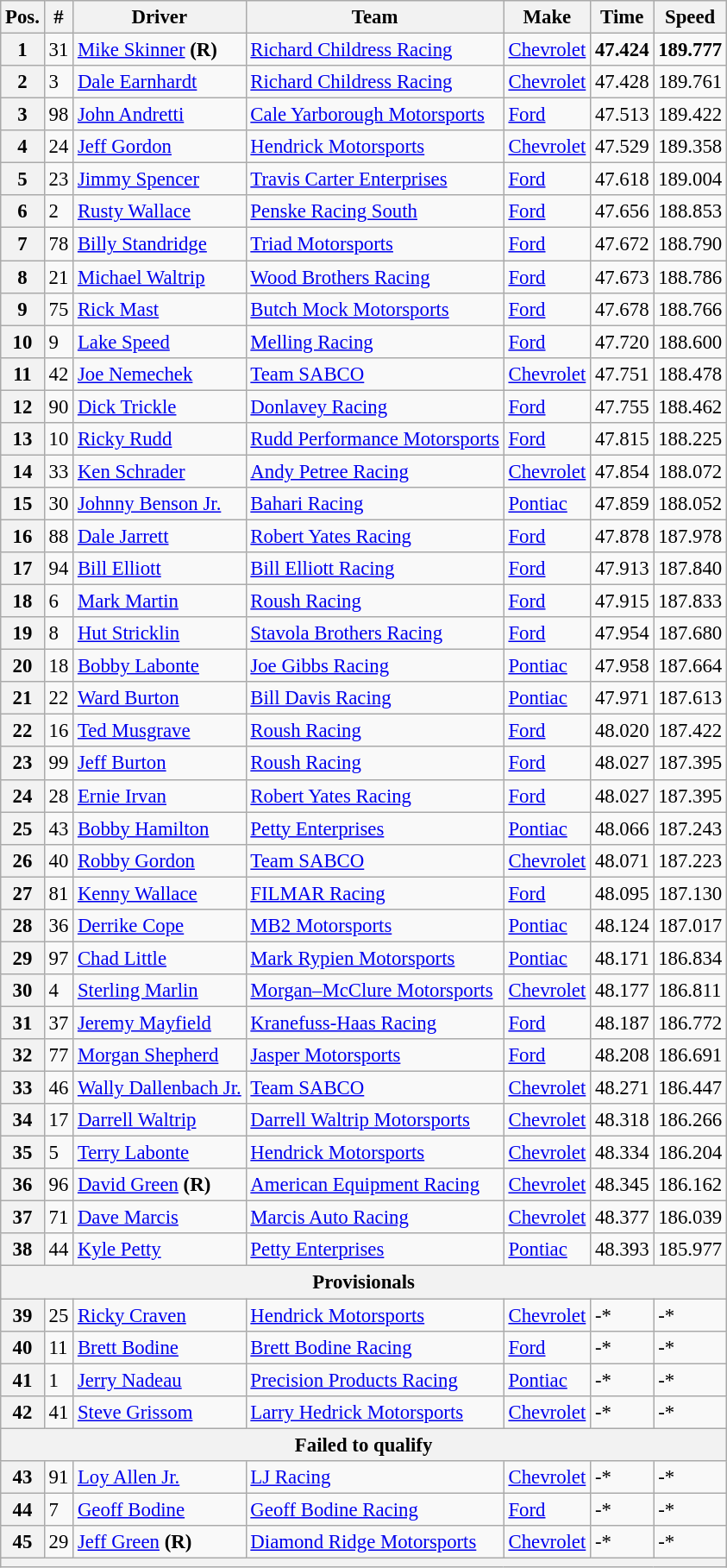<table class="wikitable" style="font-size:95%">
<tr>
<th>Pos.</th>
<th>#</th>
<th>Driver</th>
<th>Team</th>
<th>Make</th>
<th>Time</th>
<th>Speed</th>
</tr>
<tr>
<th>1</th>
<td>31</td>
<td><a href='#'>Mike Skinner</a> <strong>(R)</strong></td>
<td><a href='#'>Richard Childress Racing</a></td>
<td><a href='#'>Chevrolet</a></td>
<td><strong>47.424</strong></td>
<td><strong>189.777</strong></td>
</tr>
<tr>
<th>2</th>
<td>3</td>
<td><a href='#'>Dale Earnhardt</a></td>
<td><a href='#'>Richard Childress Racing</a></td>
<td><a href='#'>Chevrolet</a></td>
<td>47.428</td>
<td>189.761</td>
</tr>
<tr>
<th>3</th>
<td>98</td>
<td><a href='#'>John Andretti</a></td>
<td><a href='#'>Cale Yarborough Motorsports</a></td>
<td><a href='#'>Ford</a></td>
<td>47.513</td>
<td>189.422</td>
</tr>
<tr>
<th>4</th>
<td>24</td>
<td><a href='#'>Jeff Gordon</a></td>
<td><a href='#'>Hendrick Motorsports</a></td>
<td><a href='#'>Chevrolet</a></td>
<td>47.529</td>
<td>189.358</td>
</tr>
<tr>
<th>5</th>
<td>23</td>
<td><a href='#'>Jimmy Spencer</a></td>
<td><a href='#'>Travis Carter Enterprises</a></td>
<td><a href='#'>Ford</a></td>
<td>47.618</td>
<td>189.004</td>
</tr>
<tr>
<th>6</th>
<td>2</td>
<td><a href='#'>Rusty Wallace</a></td>
<td><a href='#'>Penske Racing South</a></td>
<td><a href='#'>Ford</a></td>
<td>47.656</td>
<td>188.853</td>
</tr>
<tr>
<th>7</th>
<td>78</td>
<td><a href='#'>Billy Standridge</a></td>
<td><a href='#'>Triad Motorsports</a></td>
<td><a href='#'>Ford</a></td>
<td>47.672</td>
<td>188.790</td>
</tr>
<tr>
<th>8</th>
<td>21</td>
<td><a href='#'>Michael Waltrip</a></td>
<td><a href='#'>Wood Brothers Racing</a></td>
<td><a href='#'>Ford</a></td>
<td>47.673</td>
<td>188.786</td>
</tr>
<tr>
<th>9</th>
<td>75</td>
<td><a href='#'>Rick Mast</a></td>
<td><a href='#'>Butch Mock Motorsports</a></td>
<td><a href='#'>Ford</a></td>
<td>47.678</td>
<td>188.766</td>
</tr>
<tr>
<th>10</th>
<td>9</td>
<td><a href='#'>Lake Speed</a></td>
<td><a href='#'>Melling Racing</a></td>
<td><a href='#'>Ford</a></td>
<td>47.720</td>
<td>188.600</td>
</tr>
<tr>
<th>11</th>
<td>42</td>
<td><a href='#'>Joe Nemechek</a></td>
<td><a href='#'>Team SABCO</a></td>
<td><a href='#'>Chevrolet</a></td>
<td>47.751</td>
<td>188.478</td>
</tr>
<tr>
<th>12</th>
<td>90</td>
<td><a href='#'>Dick Trickle</a></td>
<td><a href='#'>Donlavey Racing</a></td>
<td><a href='#'>Ford</a></td>
<td>47.755</td>
<td>188.462</td>
</tr>
<tr>
<th>13</th>
<td>10</td>
<td><a href='#'>Ricky Rudd</a></td>
<td><a href='#'>Rudd Performance Motorsports</a></td>
<td><a href='#'>Ford</a></td>
<td>47.815</td>
<td>188.225</td>
</tr>
<tr>
<th>14</th>
<td>33</td>
<td><a href='#'>Ken Schrader</a></td>
<td><a href='#'>Andy Petree Racing</a></td>
<td><a href='#'>Chevrolet</a></td>
<td>47.854</td>
<td>188.072</td>
</tr>
<tr>
<th>15</th>
<td>30</td>
<td><a href='#'>Johnny Benson Jr.</a></td>
<td><a href='#'>Bahari Racing</a></td>
<td><a href='#'>Pontiac</a></td>
<td>47.859</td>
<td>188.052</td>
</tr>
<tr>
<th>16</th>
<td>88</td>
<td><a href='#'>Dale Jarrett</a></td>
<td><a href='#'>Robert Yates Racing</a></td>
<td><a href='#'>Ford</a></td>
<td>47.878</td>
<td>187.978</td>
</tr>
<tr>
<th>17</th>
<td>94</td>
<td><a href='#'>Bill Elliott</a></td>
<td><a href='#'>Bill Elliott Racing</a></td>
<td><a href='#'>Ford</a></td>
<td>47.913</td>
<td>187.840</td>
</tr>
<tr>
<th>18</th>
<td>6</td>
<td><a href='#'>Mark Martin</a></td>
<td><a href='#'>Roush Racing</a></td>
<td><a href='#'>Ford</a></td>
<td>47.915</td>
<td>187.833</td>
</tr>
<tr>
<th>19</th>
<td>8</td>
<td><a href='#'>Hut Stricklin</a></td>
<td><a href='#'>Stavola Brothers Racing</a></td>
<td><a href='#'>Ford</a></td>
<td>47.954</td>
<td>187.680</td>
</tr>
<tr>
<th>20</th>
<td>18</td>
<td><a href='#'>Bobby Labonte</a></td>
<td><a href='#'>Joe Gibbs Racing</a></td>
<td><a href='#'>Pontiac</a></td>
<td>47.958</td>
<td>187.664</td>
</tr>
<tr>
<th>21</th>
<td>22</td>
<td><a href='#'>Ward Burton</a></td>
<td><a href='#'>Bill Davis Racing</a></td>
<td><a href='#'>Pontiac</a></td>
<td>47.971</td>
<td>187.613</td>
</tr>
<tr>
<th>22</th>
<td>16</td>
<td><a href='#'>Ted Musgrave</a></td>
<td><a href='#'>Roush Racing</a></td>
<td><a href='#'>Ford</a></td>
<td>48.020</td>
<td>187.422</td>
</tr>
<tr>
<th>23</th>
<td>99</td>
<td><a href='#'>Jeff Burton</a></td>
<td><a href='#'>Roush Racing</a></td>
<td><a href='#'>Ford</a></td>
<td>48.027</td>
<td>187.395</td>
</tr>
<tr>
<th>24</th>
<td>28</td>
<td><a href='#'>Ernie Irvan</a></td>
<td><a href='#'>Robert Yates Racing</a></td>
<td><a href='#'>Ford</a></td>
<td>48.027</td>
<td>187.395</td>
</tr>
<tr>
<th>25</th>
<td>43</td>
<td><a href='#'>Bobby Hamilton</a></td>
<td><a href='#'>Petty Enterprises</a></td>
<td><a href='#'>Pontiac</a></td>
<td>48.066</td>
<td>187.243</td>
</tr>
<tr>
<th>26</th>
<td>40</td>
<td><a href='#'>Robby Gordon</a></td>
<td><a href='#'>Team SABCO</a></td>
<td><a href='#'>Chevrolet</a></td>
<td>48.071</td>
<td>187.223</td>
</tr>
<tr>
<th>27</th>
<td>81</td>
<td><a href='#'>Kenny Wallace</a></td>
<td><a href='#'>FILMAR Racing</a></td>
<td><a href='#'>Ford</a></td>
<td>48.095</td>
<td>187.130</td>
</tr>
<tr>
<th>28</th>
<td>36</td>
<td><a href='#'>Derrike Cope</a></td>
<td><a href='#'>MB2 Motorsports</a></td>
<td><a href='#'>Pontiac</a></td>
<td>48.124</td>
<td>187.017</td>
</tr>
<tr>
<th>29</th>
<td>97</td>
<td><a href='#'>Chad Little</a></td>
<td><a href='#'>Mark Rypien Motorsports</a></td>
<td><a href='#'>Pontiac</a></td>
<td>48.171</td>
<td>186.834</td>
</tr>
<tr>
<th>30</th>
<td>4</td>
<td><a href='#'>Sterling Marlin</a></td>
<td><a href='#'>Morgan–McClure Motorsports</a></td>
<td><a href='#'>Chevrolet</a></td>
<td>48.177</td>
<td>186.811</td>
</tr>
<tr>
<th>31</th>
<td>37</td>
<td><a href='#'>Jeremy Mayfield</a></td>
<td><a href='#'>Kranefuss-Haas Racing</a></td>
<td><a href='#'>Ford</a></td>
<td>48.187</td>
<td>186.772</td>
</tr>
<tr>
<th>32</th>
<td>77</td>
<td><a href='#'>Morgan Shepherd</a></td>
<td><a href='#'>Jasper Motorsports</a></td>
<td><a href='#'>Ford</a></td>
<td>48.208</td>
<td>186.691</td>
</tr>
<tr>
<th>33</th>
<td>46</td>
<td><a href='#'>Wally Dallenbach Jr.</a></td>
<td><a href='#'>Team SABCO</a></td>
<td><a href='#'>Chevrolet</a></td>
<td>48.271</td>
<td>186.447</td>
</tr>
<tr>
<th>34</th>
<td>17</td>
<td><a href='#'>Darrell Waltrip</a></td>
<td><a href='#'>Darrell Waltrip Motorsports</a></td>
<td><a href='#'>Chevrolet</a></td>
<td>48.318</td>
<td>186.266</td>
</tr>
<tr>
<th>35</th>
<td>5</td>
<td><a href='#'>Terry Labonte</a></td>
<td><a href='#'>Hendrick Motorsports</a></td>
<td><a href='#'>Chevrolet</a></td>
<td>48.334</td>
<td>186.204</td>
</tr>
<tr>
<th>36</th>
<td>96</td>
<td><a href='#'>David Green</a> <strong>(R)</strong></td>
<td><a href='#'>American Equipment Racing</a></td>
<td><a href='#'>Chevrolet</a></td>
<td>48.345</td>
<td>186.162</td>
</tr>
<tr>
<th>37</th>
<td>71</td>
<td><a href='#'>Dave Marcis</a></td>
<td><a href='#'>Marcis Auto Racing</a></td>
<td><a href='#'>Chevrolet</a></td>
<td>48.377</td>
<td>186.039</td>
</tr>
<tr>
<th>38</th>
<td>44</td>
<td><a href='#'>Kyle Petty</a></td>
<td><a href='#'>Petty Enterprises</a></td>
<td><a href='#'>Pontiac</a></td>
<td>48.393</td>
<td>185.977</td>
</tr>
<tr>
<th colspan="7">Provisionals</th>
</tr>
<tr>
<th>39</th>
<td>25</td>
<td><a href='#'>Ricky Craven</a></td>
<td><a href='#'>Hendrick Motorsports</a></td>
<td><a href='#'>Chevrolet</a></td>
<td>-*</td>
<td>-*</td>
</tr>
<tr>
<th>40</th>
<td>11</td>
<td><a href='#'>Brett Bodine</a></td>
<td><a href='#'>Brett Bodine Racing</a></td>
<td><a href='#'>Ford</a></td>
<td>-*</td>
<td>-*</td>
</tr>
<tr>
<th>41</th>
<td>1</td>
<td><a href='#'>Jerry Nadeau</a></td>
<td><a href='#'>Precision Products Racing</a></td>
<td><a href='#'>Pontiac</a></td>
<td>-*</td>
<td>-*</td>
</tr>
<tr>
<th>42</th>
<td>41</td>
<td><a href='#'>Steve Grissom</a></td>
<td><a href='#'>Larry Hedrick Motorsports</a></td>
<td><a href='#'>Chevrolet</a></td>
<td>-*</td>
<td>-*</td>
</tr>
<tr>
<th colspan="7">Failed to qualify</th>
</tr>
<tr>
<th>43</th>
<td>91</td>
<td><a href='#'>Loy Allen Jr.</a></td>
<td><a href='#'>LJ Racing</a></td>
<td><a href='#'>Chevrolet</a></td>
<td>-*</td>
<td>-*</td>
</tr>
<tr>
<th>44</th>
<td>7</td>
<td><a href='#'>Geoff Bodine</a></td>
<td><a href='#'>Geoff Bodine Racing</a></td>
<td><a href='#'>Ford</a></td>
<td>-*</td>
<td>-*</td>
</tr>
<tr>
<th>45</th>
<td>29</td>
<td><a href='#'>Jeff Green</a> <strong>(R)</strong></td>
<td><a href='#'>Diamond Ridge Motorsports</a></td>
<td><a href='#'>Chevrolet</a></td>
<td>-*</td>
<td>-*</td>
</tr>
<tr>
<th colspan="7"></th>
</tr>
</table>
